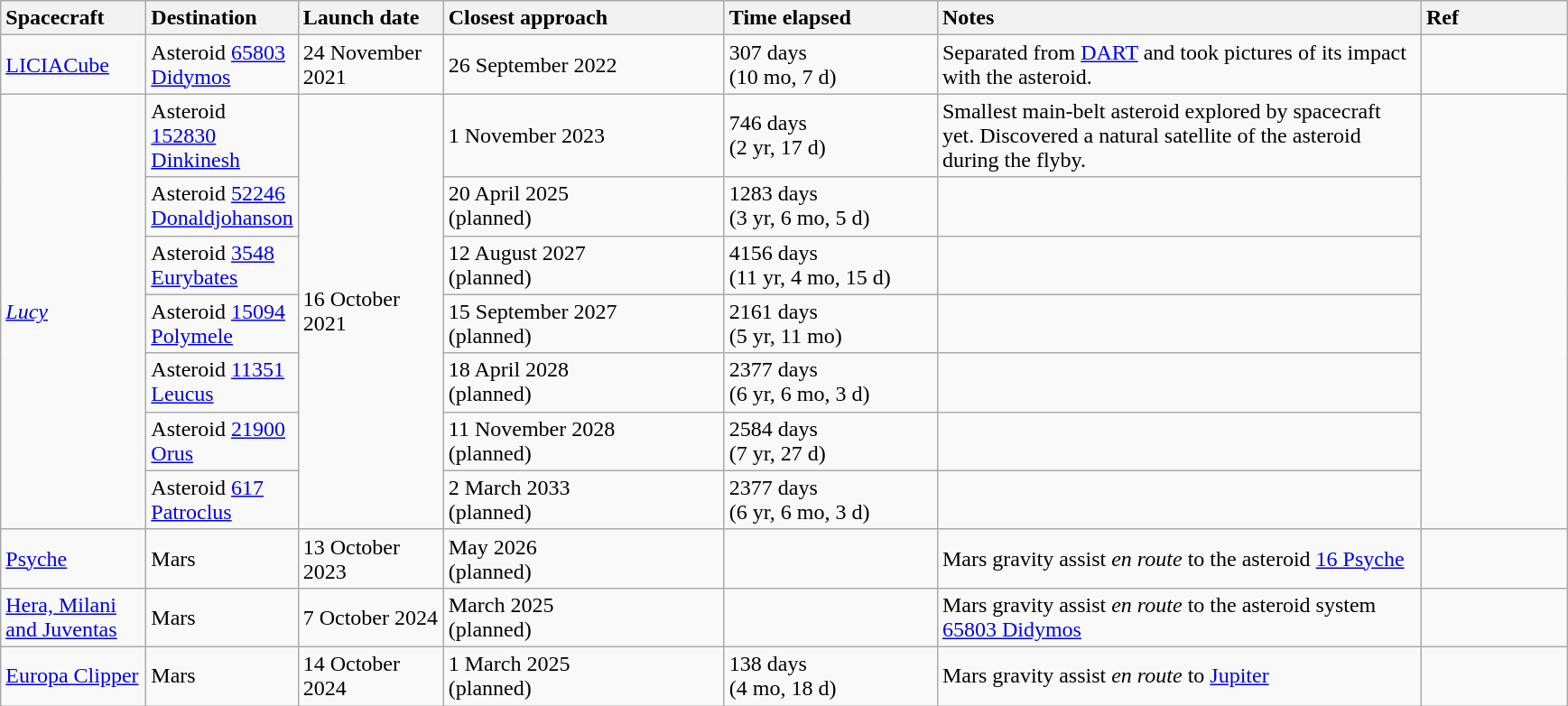<table class="wikitable">
<tr>
<th style="text-align:left; width:100px;">Spacecraft</th>
<th style="text-align:left; width:100px;">Destination</th>
<th style="text-align:left; width:100px;">Launch date</th>
<th style="text-align:left; width:200px;">Closest approach</th>
<th style="text-align:left; width:150px;">Time elapsed</th>
<th style="text-align:left; width:350px;">Notes</th>
<th style="text-align:left; width:100px;">Ref</th>
</tr>
<tr>
<td><a href='#'>LICIACube</a></td>
<td>Asteroid <a href='#'>65803 Didymos</a></td>
<td>24 November 2021</td>
<td>26 September 2022</td>
<td>307 days<br>(10 mo, 7 d)</td>
<td>Separated from <a href='#'>DART</a> and took pictures of its impact with the asteroid.</td>
<td></td>
</tr>
<tr>
<td rowspan=7><em><a href='#'>Lucy</a></em></td>
<td>Asteroid <a href='#'>152830 Dinkinesh</a></td>
<td rowspan=7>16 October 2021</td>
<td>1 November 2023</td>
<td>746 days<br>(2 yr, 17 d)</td>
<td>Smallest main-belt asteroid explored by spacecraft yet. Discovered a natural satellite of the asteroid during the flyby.</td>
<td rowspan=7></td>
</tr>
<tr>
<td>Asteroid <a href='#'>52246 Donaldjohanson</a></td>
<td>20 April 2025<br>(planned)</td>
<td>1283 days<br>(3 yr, 6 mo, 5 d)</td>
<td></td>
</tr>
<tr>
<td>Asteroid <a href='#'>3548 Eurybates</a></td>
<td>12 August 2027<br>(planned)</td>
<td>4156 days<br>(11 yr, 4 mo, 15 d)</td>
<td></td>
</tr>
<tr>
<td>Asteroid <a href='#'>15094 Polymele</a></td>
<td>15 September 2027<br>(planned)</td>
<td>2161 days<br>(5 yr, 11 mo)</td>
<td></td>
</tr>
<tr>
<td>Asteroid <a href='#'>11351 Leucus</a></td>
<td>18 April 2028<br>(planned)</td>
<td>2377 days<br>(6 yr, 6 mo, 3 d)</td>
<td></td>
</tr>
<tr>
<td>Asteroid <a href='#'>21900 Orus</a></td>
<td>11 November 2028<br>(planned)</td>
<td>2584 days<br>(7 yr, 27 d)</td>
<td></td>
</tr>
<tr>
<td>Asteroid <a href='#'>617 Patroclus</a></td>
<td>2 March 2033<br>(planned)</td>
<td>2377 days<br>(6 yr, 6 mo, 3 d)</td>
<td></td>
</tr>
<tr>
<td><a href='#'>Psyche</a></td>
<td>Mars</td>
<td>13 October 2023</td>
<td>May 2026<br>(planned)</td>
<td></td>
<td>Mars gravity assist <em>en route</em> to the asteroid <a href='#'>16 Psyche</a></td>
<td></td>
</tr>
<tr>
<td><a href='#'>Hera, Milani and Juventas</a></td>
<td>Mars</td>
<td>7 October 2024</td>
<td>March 2025<br>(planned)</td>
<td></td>
<td>Mars gravity assist <em>en route</em> to the asteroid system <a href='#'>65803 Didymos</a></td>
<td></td>
</tr>
<tr>
<td><a href='#'>Europa Clipper</a></td>
<td>Mars</td>
<td>14 October 2024</td>
<td>1 March 2025<br>(planned)</td>
<td>138 days<br>(4 mo, 18 d)</td>
<td>Mars gravity assist <em>en route</em> to <a href='#'>Jupiter</a></td>
<td></td>
</tr>
</table>
